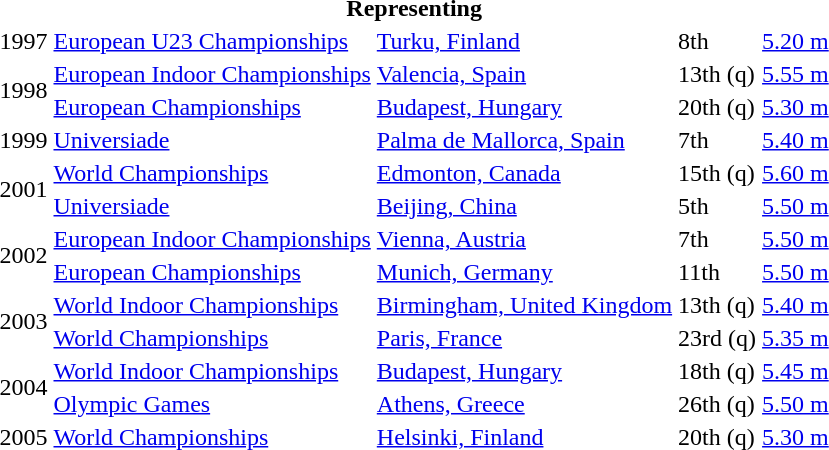<table>
<tr>
<th colspan="5">Representing </th>
</tr>
<tr>
<td>1997</td>
<td><a href='#'>European U23 Championships</a></td>
<td><a href='#'>Turku, Finland</a></td>
<td>8th</td>
<td><a href='#'>5.20 m</a></td>
</tr>
<tr>
<td rowspan=2>1998</td>
<td><a href='#'>European Indoor Championships</a></td>
<td><a href='#'>Valencia, Spain</a></td>
<td>13th (q)</td>
<td><a href='#'>5.55 m</a></td>
</tr>
<tr>
<td><a href='#'>European Championships</a></td>
<td><a href='#'>Budapest, Hungary</a></td>
<td>20th (q)</td>
<td><a href='#'>5.30 m</a></td>
</tr>
<tr>
<td>1999</td>
<td><a href='#'>Universiade</a></td>
<td><a href='#'>Palma de Mallorca, Spain</a></td>
<td>7th</td>
<td><a href='#'>5.40 m</a></td>
</tr>
<tr>
<td rowspan=2>2001</td>
<td><a href='#'>World Championships</a></td>
<td><a href='#'>Edmonton, Canada</a></td>
<td>15th (q)</td>
<td><a href='#'>5.60 m</a></td>
</tr>
<tr>
<td><a href='#'>Universiade</a></td>
<td><a href='#'>Beijing, China</a></td>
<td>5th</td>
<td><a href='#'>5.50 m</a></td>
</tr>
<tr>
<td rowspan=2>2002</td>
<td><a href='#'>European Indoor Championships</a></td>
<td><a href='#'>Vienna, Austria</a></td>
<td>7th</td>
<td><a href='#'>5.50 m</a></td>
</tr>
<tr>
<td><a href='#'>European Championships</a></td>
<td><a href='#'>Munich, Germany</a></td>
<td>11th</td>
<td><a href='#'>5.50 m</a></td>
</tr>
<tr>
<td rowspan=2>2003</td>
<td><a href='#'>World Indoor Championships</a></td>
<td><a href='#'>Birmingham, United Kingdom</a></td>
<td>13th (q)</td>
<td><a href='#'>5.40 m</a></td>
</tr>
<tr>
<td><a href='#'>World Championships</a></td>
<td><a href='#'>Paris, France</a></td>
<td>23rd (q)</td>
<td><a href='#'>5.35 m</a></td>
</tr>
<tr>
<td rowspan=2>2004</td>
<td><a href='#'>World Indoor Championships</a></td>
<td><a href='#'>Budapest, Hungary</a></td>
<td>18th (q)</td>
<td><a href='#'>5.45 m</a></td>
</tr>
<tr>
<td><a href='#'>Olympic Games</a></td>
<td><a href='#'>Athens, Greece</a></td>
<td>26th (q)</td>
<td><a href='#'>5.50 m</a></td>
</tr>
<tr>
<td>2005</td>
<td><a href='#'>World Championships</a></td>
<td><a href='#'>Helsinki, Finland</a></td>
<td>20th (q)</td>
<td><a href='#'>5.30 m</a></td>
</tr>
</table>
